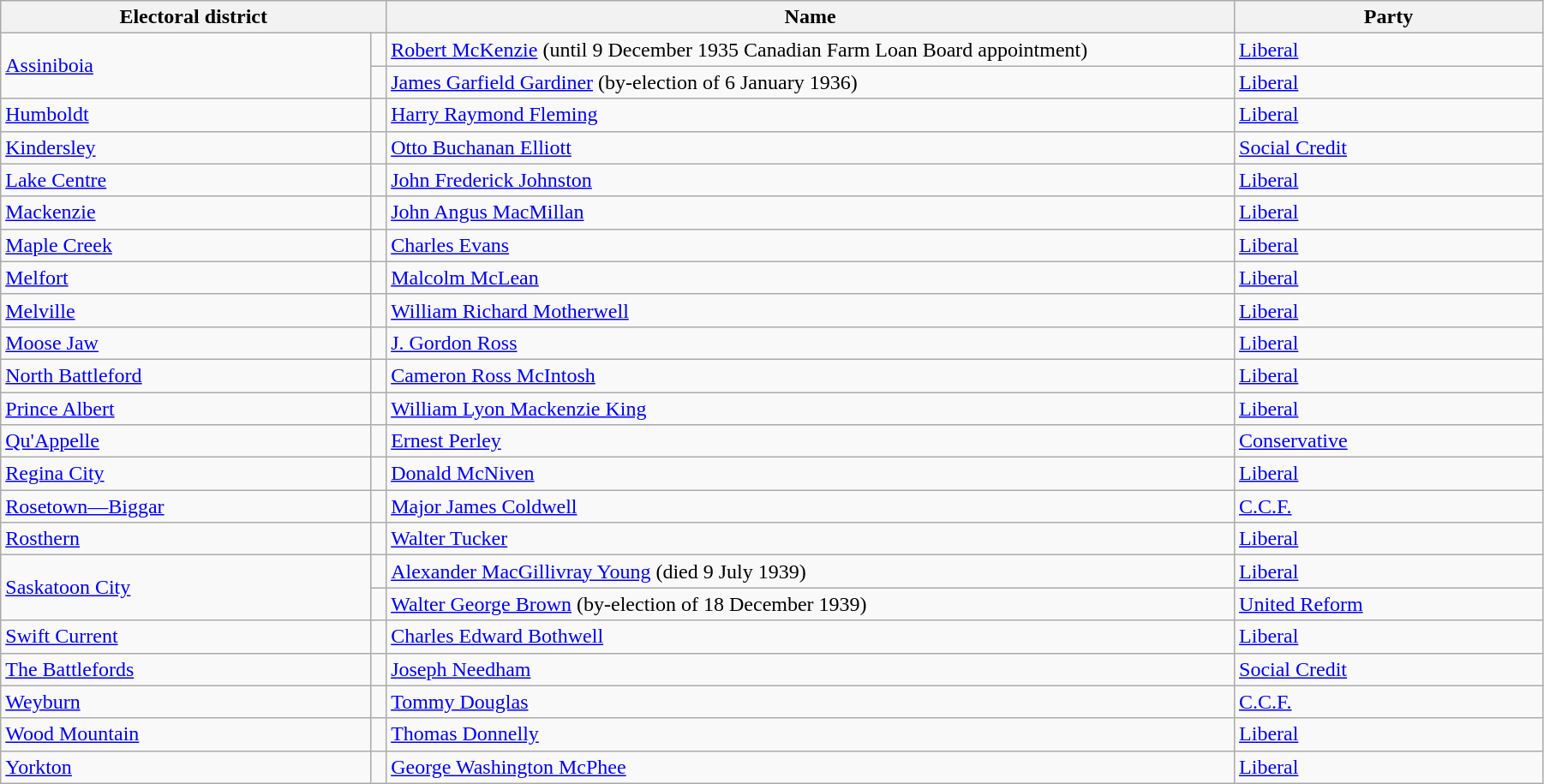<table class="wikitable" width=95%>
<tr>
<th colspan=2 width=25%>Electoral district</th>
<th>Name</th>
<th width=20%>Party</th>
</tr>
<tr>
<td width=24% rowspan=2><a href='#'>Assiniboia</a></td>
<td></td>
<td><a href='#'>Robert McKenzie</a> (until 9 December 1935 Canadian Farm Loan Board appointment)</td>
<td><a href='#'>Liberal</a></td>
</tr>
<tr>
<td></td>
<td><a href='#'>James Garfield Gardiner</a> (by-election of 6 January 1936)</td>
<td><a href='#'>Liberal</a></td>
</tr>
<tr>
<td><a href='#'>Humboldt</a></td>
<td></td>
<td><a href='#'>Harry Raymond Fleming</a></td>
<td><a href='#'>Liberal</a></td>
</tr>
<tr>
<td><a href='#'>Kindersley</a></td>
<td></td>
<td><a href='#'>Otto Buchanan Elliott</a></td>
<td><a href='#'>Social Credit</a></td>
</tr>
<tr>
<td><a href='#'>Lake Centre</a></td>
<td></td>
<td><a href='#'>John Frederick Johnston</a></td>
<td><a href='#'>Liberal</a></td>
</tr>
<tr>
<td><a href='#'>Mackenzie</a></td>
<td></td>
<td><a href='#'>John Angus MacMillan</a></td>
<td><a href='#'>Liberal</a></td>
</tr>
<tr>
<td><a href='#'>Maple Creek</a></td>
<td></td>
<td><a href='#'>Charles Evans</a></td>
<td><a href='#'>Liberal</a></td>
</tr>
<tr>
<td><a href='#'>Melfort</a></td>
<td></td>
<td><a href='#'>Malcolm McLean</a></td>
<td><a href='#'>Liberal</a></td>
</tr>
<tr>
<td><a href='#'>Melville</a></td>
<td></td>
<td><a href='#'>William Richard Motherwell</a></td>
<td><a href='#'>Liberal</a></td>
</tr>
<tr>
<td><a href='#'>Moose Jaw</a></td>
<td></td>
<td><a href='#'>J. Gordon Ross</a></td>
<td><a href='#'>Liberal</a></td>
</tr>
<tr>
<td><a href='#'>North Battleford</a></td>
<td></td>
<td><a href='#'>Cameron Ross McIntosh</a></td>
<td><a href='#'>Liberal</a></td>
</tr>
<tr>
<td><a href='#'>Prince Albert</a></td>
<td></td>
<td><a href='#'>William Lyon Mackenzie King</a></td>
<td><a href='#'>Liberal</a></td>
</tr>
<tr>
<td><a href='#'>Qu'Appelle</a></td>
<td></td>
<td><a href='#'>Ernest Perley</a></td>
<td><a href='#'>Conservative</a></td>
</tr>
<tr>
<td><a href='#'>Regina City</a></td>
<td></td>
<td><a href='#'>Donald McNiven</a></td>
<td><a href='#'>Liberal</a></td>
</tr>
<tr>
<td><a href='#'>Rosetown—Biggar</a></td>
<td></td>
<td><a href='#'>Major James Coldwell</a></td>
<td><a href='#'>C.C.F.</a></td>
</tr>
<tr>
<td><a href='#'>Rosthern</a></td>
<td></td>
<td><a href='#'>Walter Tucker</a></td>
<td><a href='#'>Liberal</a></td>
</tr>
<tr>
<td rowspan=2><a href='#'>Saskatoon City</a></td>
<td></td>
<td><a href='#'>Alexander MacGillivray Young</a> (died 9 July 1939)</td>
<td><a href='#'>Liberal</a></td>
</tr>
<tr>
<td></td>
<td><a href='#'>Walter George Brown</a> (by-election of 18 December 1939)</td>
<td><a href='#'>United Reform</a></td>
</tr>
<tr>
<td><a href='#'>Swift Current</a></td>
<td></td>
<td><a href='#'>Charles Edward Bothwell</a></td>
<td><a href='#'>Liberal</a></td>
</tr>
<tr>
<td><a href='#'>The Battlefords</a></td>
<td></td>
<td><a href='#'>Joseph Needham</a></td>
<td><a href='#'>Social Credit</a></td>
</tr>
<tr>
<td><a href='#'>Weyburn</a></td>
<td></td>
<td><a href='#'>Tommy Douglas</a></td>
<td><a href='#'>C.C.F.</a></td>
</tr>
<tr>
<td><a href='#'>Wood Mountain</a></td>
<td></td>
<td><a href='#'>Thomas Donnelly</a></td>
<td><a href='#'>Liberal</a></td>
</tr>
<tr>
<td><a href='#'>Yorkton</a></td>
<td></td>
<td><a href='#'>George Washington McPhee</a></td>
<td><a href='#'>Liberal</a></td>
</tr>
</table>
